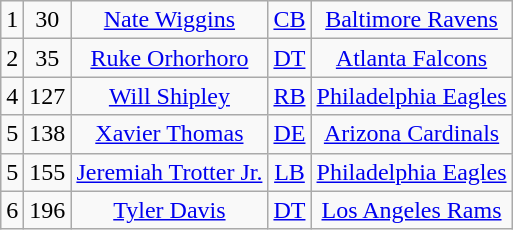<table class="wikitable" style="text-align:center">
<tr>
<td>1</td>
<td>30</td>
<td><a href='#'>Nate Wiggins</a></td>
<td><a href='#'>CB</a></td>
<td><a href='#'>Baltimore Ravens</a></td>
</tr>
<tr>
<td>2</td>
<td>35</td>
<td><a href='#'>Ruke Orhorhoro</a></td>
<td><a href='#'>DT</a></td>
<td><a href='#'>Atlanta Falcons</a></td>
</tr>
<tr>
<td>4</td>
<td>127</td>
<td><a href='#'>Will Shipley</a></td>
<td><a href='#'>RB</a></td>
<td><a href='#'>Philadelphia Eagles</a></td>
</tr>
<tr>
<td>5</td>
<td>138</td>
<td><a href='#'>Xavier Thomas</a></td>
<td><a href='#'>DE</a></td>
<td><a href='#'>Arizona Cardinals</a></td>
</tr>
<tr>
<td>5</td>
<td>155</td>
<td><a href='#'>Jeremiah Trotter Jr.</a></td>
<td><a href='#'>LB</a></td>
<td><a href='#'>Philadelphia Eagles</a></td>
</tr>
<tr>
<td>6</td>
<td>196</td>
<td><a href='#'>Tyler Davis</a></td>
<td><a href='#'>DT</a></td>
<td><a href='#'>Los Angeles Rams</a></td>
</tr>
</table>
